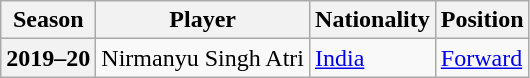<table class="wikitable sortable">
<tr>
<th scope="col">Season</th>
<th scope="col">Player</th>
<th scope="col">Nationality</th>
<th scope="col">Position</th>
</tr>
<tr>
<th scope="row" style="text-align:center">2019–20</th>
<td>Nirmanyu Singh Atri</td>
<td> <a href='#'>India</a></td>
<td><a href='#'>Forward</a></td>
</tr>
</table>
